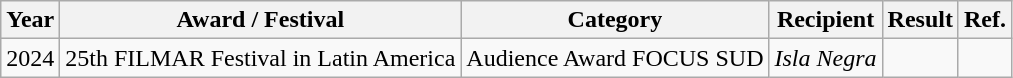<table class="wikitable">
<tr>
<th>Year</th>
<th>Award / Festival</th>
<th>Category</th>
<th>Recipient</th>
<th>Result</th>
<th>Ref.</th>
</tr>
<tr>
<td>2024</td>
<td>25th FILMAR Festival in Latin America</td>
<td>Audience Award FOCUS SUD</td>
<td><em>Isla Negra</em></td>
<td></td>
<td></td>
</tr>
</table>
